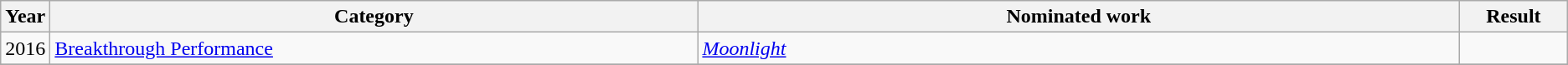<table class=wikitable>
<tr>
<th scope="col" style="width:1em;">Year</th>
<th scope="col" style="width:33em;">Category</th>
<th scope="col" style="width:39em;">Nominated work</th>
<th scope="col" style="width:5em;">Result</th>
</tr>
<tr>
<td>2016</td>
<td><a href='#'>Breakthrough Performance</a></td>
<td><em><a href='#'>Moonlight</a></em></td>
<td></td>
</tr>
<tr>
</tr>
</table>
